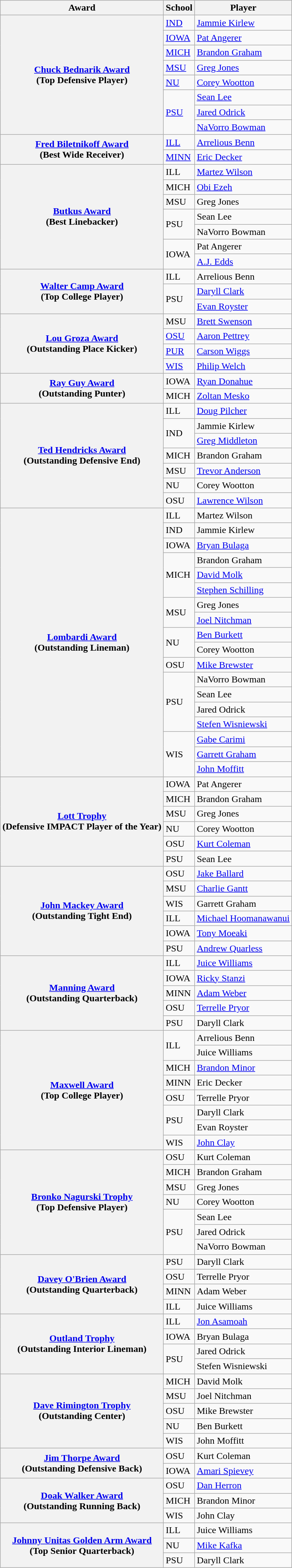<table class="wikitable">
<tr>
<th>Award</th>
<th>School</th>
<th>Player</th>
</tr>
<tr>
<th rowspan="8"><a href='#'>Chuck Bednarik Award</a><br>(Top Defensive Player)</th>
<td><a href='#'>IND</a></td>
<td><a href='#'>Jammie Kirlew</a></td>
</tr>
<tr>
<td><a href='#'>IOWA</a></td>
<td><a href='#'>Pat Angerer</a></td>
</tr>
<tr>
<td><a href='#'>MICH</a></td>
<td><a href='#'>Brandon Graham</a></td>
</tr>
<tr>
<td><a href='#'>MSU</a></td>
<td><a href='#'>Greg Jones</a></td>
</tr>
<tr>
<td><a href='#'>NU</a></td>
<td><a href='#'>Corey Wootton</a></td>
</tr>
<tr>
<td rowspan="3"><a href='#'>PSU</a></td>
<td><a href='#'>Sean Lee</a></td>
</tr>
<tr>
<td><a href='#'>Jared Odrick</a></td>
</tr>
<tr>
<td><a href='#'>NaVorro Bowman</a></td>
</tr>
<tr>
<th rowspan="2"><a href='#'>Fred Biletnikoff Award</a><br>(Best Wide Receiver)</th>
<td><a href='#'>ILL</a></td>
<td><a href='#'>Arrelious Benn</a></td>
</tr>
<tr>
<td><a href='#'>MINN</a></td>
<td><a href='#'>Eric Decker</a></td>
</tr>
<tr>
<th rowspan="7"><a href='#'>Butkus Award</a><br>(Best Linebacker)</th>
<td>ILL</td>
<td><a href='#'>Martez Wilson</a></td>
</tr>
<tr>
<td>MICH</td>
<td><a href='#'>Obi Ezeh</a></td>
</tr>
<tr>
<td>MSU</td>
<td>Greg Jones</td>
</tr>
<tr>
<td rowspan="2">PSU</td>
<td>Sean Lee</td>
</tr>
<tr>
<td>NaVorro Bowman</td>
</tr>
<tr>
<td rowspan="2">IOWA</td>
<td>Pat Angerer</td>
</tr>
<tr>
<td><a href='#'>A.J. Edds</a></td>
</tr>
<tr>
<th rowspan="3"><a href='#'>Walter Camp Award</a><br>(Top College Player)</th>
<td>ILL</td>
<td>Arrelious Benn</td>
</tr>
<tr>
<td rowspan="2">PSU</td>
<td><a href='#'>Daryll Clark</a></td>
</tr>
<tr>
<td><a href='#'>Evan Royster</a></td>
</tr>
<tr>
<th rowspan="4"><a href='#'>Lou Groza Award</a><br>(Outstanding Place Kicker)</th>
<td>MSU</td>
<td><a href='#'>Brett Swenson</a></td>
</tr>
<tr>
<td><a href='#'>OSU</a></td>
<td><a href='#'>Aaron Pettrey</a></td>
</tr>
<tr>
<td><a href='#'>PUR</a></td>
<td><a href='#'>Carson Wiggs</a></td>
</tr>
<tr>
<td><a href='#'>WIS</a></td>
<td><a href='#'>Philip Welch</a></td>
</tr>
<tr>
<th rowspan="2"><a href='#'>Ray Guy Award</a><br>(Outstanding Punter)</th>
<td>IOWA</td>
<td><a href='#'>Ryan Donahue</a></td>
</tr>
<tr>
<td>MICH</td>
<td><a href='#'>Zoltan Mesko</a></td>
</tr>
<tr>
<th rowspan="7"><a href='#'>Ted Hendricks Award</a><br>(Outstanding Defensive End)</th>
<td>ILL</td>
<td><a href='#'>Doug Pilcher</a></td>
</tr>
<tr>
<td rowspan="2">IND</td>
<td>Jammie Kirlew</td>
</tr>
<tr>
<td><a href='#'>Greg Middleton</a></td>
</tr>
<tr>
<td>MICH</td>
<td>Brandon Graham</td>
</tr>
<tr>
<td>MSU</td>
<td><a href='#'>Trevor Anderson</a></td>
</tr>
<tr>
<td>NU</td>
<td>Corey Wootton</td>
</tr>
<tr>
<td>OSU</td>
<td><a href='#'>Lawrence Wilson</a></td>
</tr>
<tr>
<th rowspan="18"><a href='#'>Lombardi Award</a><br>(Outstanding Lineman)</th>
<td>ILL</td>
<td>Martez Wilson</td>
</tr>
<tr>
<td>IND</td>
<td>Jammie Kirlew</td>
</tr>
<tr>
<td>IOWA</td>
<td><a href='#'>Bryan Bulaga</a></td>
</tr>
<tr>
<td rowspan="3">MICH</td>
<td>Brandon Graham</td>
</tr>
<tr>
<td><a href='#'>David Molk</a></td>
</tr>
<tr>
<td><a href='#'>Stephen Schilling</a></td>
</tr>
<tr>
<td rowspan="2">MSU</td>
<td>Greg Jones</td>
</tr>
<tr>
<td><a href='#'>Joel Nitchman</a></td>
</tr>
<tr>
<td rowspan="2">NU</td>
<td><a href='#'>Ben Burkett</a></td>
</tr>
<tr>
<td>Corey Wootton</td>
</tr>
<tr>
<td>OSU</td>
<td><a href='#'>Mike Brewster</a></td>
</tr>
<tr>
<td rowspan="4">PSU</td>
<td>NaVorro Bowman</td>
</tr>
<tr>
<td>Sean Lee</td>
</tr>
<tr>
<td>Jared Odrick</td>
</tr>
<tr>
<td><a href='#'>Stefen Wisniewski</a></td>
</tr>
<tr>
<td rowspan="3">WIS</td>
<td><a href='#'>Gabe Carimi</a></td>
</tr>
<tr>
<td><a href='#'>Garrett Graham</a></td>
</tr>
<tr>
<td><a href='#'>John Moffitt</a></td>
</tr>
<tr>
<th rowspan="6"><a href='#'>Lott Trophy</a><br>(Defensive IMPACT Player of the Year)</th>
<td>IOWA</td>
<td>Pat Angerer</td>
</tr>
<tr>
<td>MICH</td>
<td>Brandon Graham</td>
</tr>
<tr>
<td>MSU</td>
<td>Greg Jones</td>
</tr>
<tr>
<td>NU</td>
<td>Corey Wootton</td>
</tr>
<tr>
<td>OSU</td>
<td><a href='#'>Kurt Coleman</a></td>
</tr>
<tr>
<td>PSU</td>
<td>Sean Lee</td>
</tr>
<tr>
<th rowspan="6"><a href='#'>John Mackey Award</a><br>(Outstanding Tight End)</th>
<td>OSU</td>
<td><a href='#'>Jake Ballard</a></td>
</tr>
<tr>
<td>MSU</td>
<td><a href='#'>Charlie Gantt</a></td>
</tr>
<tr>
<td>WIS</td>
<td>Garrett Graham</td>
</tr>
<tr>
<td>ILL</td>
<td><a href='#'>Michael Hoomanawanui</a></td>
</tr>
<tr>
<td>IOWA</td>
<td><a href='#'>Tony Moeaki</a></td>
</tr>
<tr>
<td>PSU</td>
<td><a href='#'>Andrew Quarless</a></td>
</tr>
<tr>
<th rowspan="5"><a href='#'>Manning Award</a><br>(Outstanding Quarterback)</th>
<td>ILL</td>
<td><a href='#'>Juice Williams</a></td>
</tr>
<tr>
<td>IOWA</td>
<td><a href='#'>Ricky Stanzi</a></td>
</tr>
<tr>
<td>MINN</td>
<td><a href='#'>Adam Weber</a></td>
</tr>
<tr>
<td>OSU</td>
<td><a href='#'>Terrelle Pryor</a></td>
</tr>
<tr>
<td>PSU</td>
<td>Daryll Clark</td>
</tr>
<tr>
<th rowspan="8"><a href='#'>Maxwell Award</a><br>(Top College Player)</th>
<td rowspan="2">ILL</td>
<td>Arrelious Benn</td>
</tr>
<tr>
<td>Juice Williams</td>
</tr>
<tr>
<td>MICH</td>
<td><a href='#'>Brandon Minor</a></td>
</tr>
<tr>
<td>MINN</td>
<td>Eric Decker</td>
</tr>
<tr>
<td>OSU</td>
<td>Terrelle Pryor</td>
</tr>
<tr>
<td rowspan="2">PSU</td>
<td>Daryll Clark</td>
</tr>
<tr>
<td>Evan Royster</td>
</tr>
<tr>
<td>WIS</td>
<td><a href='#'>John Clay</a></td>
</tr>
<tr>
<th rowspan="7"><a href='#'>Bronko Nagurski Trophy</a><br>(Top Defensive Player)</th>
<td>OSU</td>
<td>Kurt Coleman</td>
</tr>
<tr>
<td>MICH</td>
<td>Brandon Graham</td>
</tr>
<tr>
<td>MSU</td>
<td>Greg Jones</td>
</tr>
<tr>
<td>NU</td>
<td>Corey Wootton</td>
</tr>
<tr>
<td rowspan="3">PSU</td>
<td>Sean Lee</td>
</tr>
<tr>
<td>Jared Odrick</td>
</tr>
<tr>
<td>NaVorro Bowman</td>
</tr>
<tr>
<th rowspan="4"><a href='#'>Davey O'Brien Award</a><br>(Outstanding Quarterback)</th>
<td>PSU</td>
<td>Daryll Clark</td>
</tr>
<tr>
<td>OSU</td>
<td>Terrelle Pryor</td>
</tr>
<tr>
<td>MINN</td>
<td>Adam Weber</td>
</tr>
<tr>
<td>ILL</td>
<td>Juice Williams</td>
</tr>
<tr>
<th rowspan="4"><a href='#'>Outland Trophy</a><br>(Outstanding Interior Lineman)</th>
<td>ILL</td>
<td><a href='#'>Jon Asamoah</a></td>
</tr>
<tr>
<td>IOWA</td>
<td>Bryan Bulaga</td>
</tr>
<tr>
<td rowspan="2">PSU</td>
<td>Jared Odrick</td>
</tr>
<tr>
<td>Stefen Wisniewski</td>
</tr>
<tr>
<th rowspan="5"><a href='#'>Dave Rimington Trophy</a><br>(Outstanding Center)</th>
<td>MICH</td>
<td>David Molk</td>
</tr>
<tr>
<td>MSU</td>
<td>Joel Nitchman</td>
</tr>
<tr>
<td>OSU</td>
<td>Mike Brewster</td>
</tr>
<tr>
<td>NU</td>
<td>Ben Burkett</td>
</tr>
<tr>
<td>WIS</td>
<td>John Moffitt</td>
</tr>
<tr>
<th rowspan="2"><a href='#'>Jim Thorpe Award</a><br>(Outstanding Defensive Back)</th>
<td>OSU</td>
<td>Kurt Coleman</td>
</tr>
<tr>
<td>IOWA</td>
<td><a href='#'>Amari Spievey</a></td>
</tr>
<tr>
<th rowspan="3"><a href='#'>Doak Walker Award</a><br>(Outstanding Running Back)</th>
<td>OSU</td>
<td><a href='#'>Dan Herron</a></td>
</tr>
<tr>
<td>MICH</td>
<td>Brandon Minor</td>
</tr>
<tr>
<td>WIS</td>
<td>John Clay</td>
</tr>
<tr>
<th rowspan="3"><a href='#'>Johnny Unitas Golden Arm Award</a><br>(Top Senior Quarterback)</th>
<td>ILL</td>
<td>Juice Williams</td>
</tr>
<tr>
<td>NU</td>
<td><a href='#'>Mike Kafka</a></td>
</tr>
<tr>
<td>PSU</td>
<td>Daryll Clark</td>
</tr>
</table>
